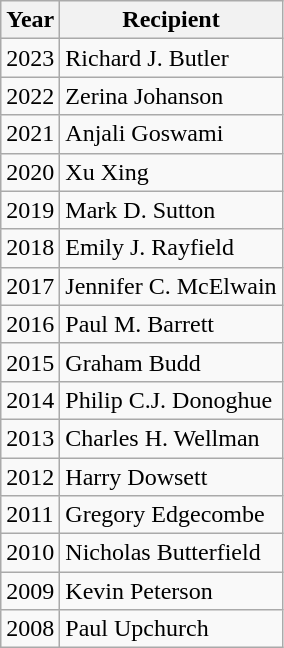<table class="wikitable">
<tr>
<th>Year</th>
<th>Recipient</th>
</tr>
<tr>
<td>2023</td>
<td>Richard J. Butler</td>
</tr>
<tr>
<td>2022</td>
<td>Zerina Johanson</td>
</tr>
<tr>
<td>2021</td>
<td>Anjali Goswami</td>
</tr>
<tr>
<td>2020</td>
<td>Xu Xing</td>
</tr>
<tr>
<td>2019</td>
<td>Mark D. Sutton</td>
</tr>
<tr>
<td>2018</td>
<td>Emily J. Rayfield</td>
</tr>
<tr>
<td>2017</td>
<td>Jennifer C. McElwain</td>
</tr>
<tr>
<td>2016</td>
<td>Paul M. Barrett</td>
</tr>
<tr>
<td>2015</td>
<td>Graham Budd</td>
</tr>
<tr>
<td>2014</td>
<td>Philip C.J. Donoghue</td>
</tr>
<tr>
<td>2013</td>
<td>Charles H. Wellman</td>
</tr>
<tr>
<td>2012</td>
<td>Harry Dowsett</td>
</tr>
<tr>
<td>2011</td>
<td>Gregory Edgecombe</td>
</tr>
<tr>
<td>2010</td>
<td>Nicholas Butterfield</td>
</tr>
<tr>
<td>2009</td>
<td>Kevin Peterson</td>
</tr>
<tr>
<td>2008</td>
<td>Paul Upchurch</td>
</tr>
</table>
